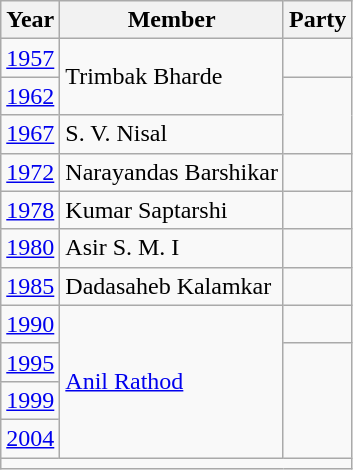<table class=wikitable>
<tr>
<th>Year</th>
<th>Member</th>
<th colspan="2">Party</th>
</tr>
<tr>
<td><a href='#'>1957</a></td>
<td rowspan=2>Trimbak Bharde</td>
<td></td>
</tr>
<tr>
<td><a href='#'>1962</a></td>
</tr>
<tr>
<td><a href='#'>1967</a></td>
<td>S. V. Nisal</td>
</tr>
<tr>
<td><a href='#'>1972</a></td>
<td>Narayandas Barshikar</td>
<td></td>
</tr>
<tr>
<td><a href='#'>1978</a></td>
<td>Kumar Saptarshi</td>
<td></td>
</tr>
<tr>
<td><a href='#'>1980</a></td>
<td>Asir S. M. I</td>
<td></td>
</tr>
<tr>
<td><a href='#'>1985</a></td>
<td>Dadasaheb Kalamkar</td>
<td></td>
</tr>
<tr>
<td><a href='#'>1990</a></td>
<td rowspan=4><a href='#'>Anil Rathod</a></td>
<td></td>
</tr>
<tr>
<td><a href='#'>1995</a></td>
</tr>
<tr>
<td><a href='#'>1999</a></td>
</tr>
<tr>
<td><a href='#'>2004</a></td>
</tr>
<tr>
<td colspan="4"></td>
</tr>
</table>
